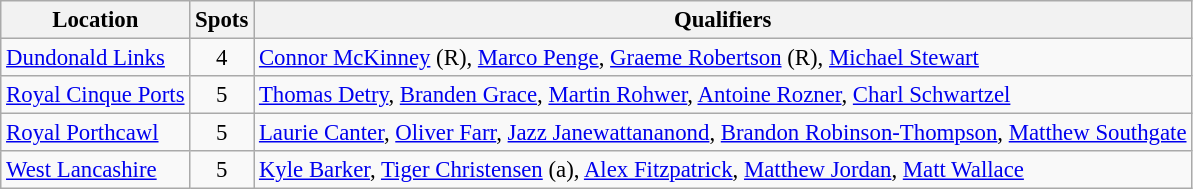<table class=wikitable style=font-size:95%>
<tr>
<th>Location</th>
<th>Spots</th>
<th>Qualifiers</th>
</tr>
<tr>
<td><a href='#'>Dundonald Links</a></td>
<td align=center>4</td>
<td><a href='#'>Connor McKinney</a> (R), <a href='#'>Marco Penge</a>, <a href='#'>Graeme Robertson</a> (R), <a href='#'>Michael Stewart</a></td>
</tr>
<tr>
<td><a href='#'>Royal Cinque Ports</a></td>
<td align=center>5</td>
<td><a href='#'>Thomas Detry</a>, <a href='#'>Branden Grace</a>, <a href='#'>Martin Rohwer</a>, <a href='#'>Antoine Rozner</a>, <a href='#'>Charl Schwartzel</a></td>
</tr>
<tr>
<td><a href='#'>Royal Porthcawl</a></td>
<td align=center>5</td>
<td><a href='#'>Laurie Canter</a>, <a href='#'>Oliver Farr</a>, <a href='#'>Jazz Janewattananond</a>, <a href='#'>Brandon Robinson-Thompson</a>, <a href='#'>Matthew Southgate</a></td>
</tr>
<tr>
<td><a href='#'>West Lancashire</a></td>
<td align=center>5</td>
<td><a href='#'>Kyle Barker</a>, <a href='#'>Tiger Christensen</a> (a), <a href='#'>Alex Fitzpatrick</a>, <a href='#'>Matthew Jordan</a>, <a href='#'>Matt Wallace</a></td>
</tr>
</table>
